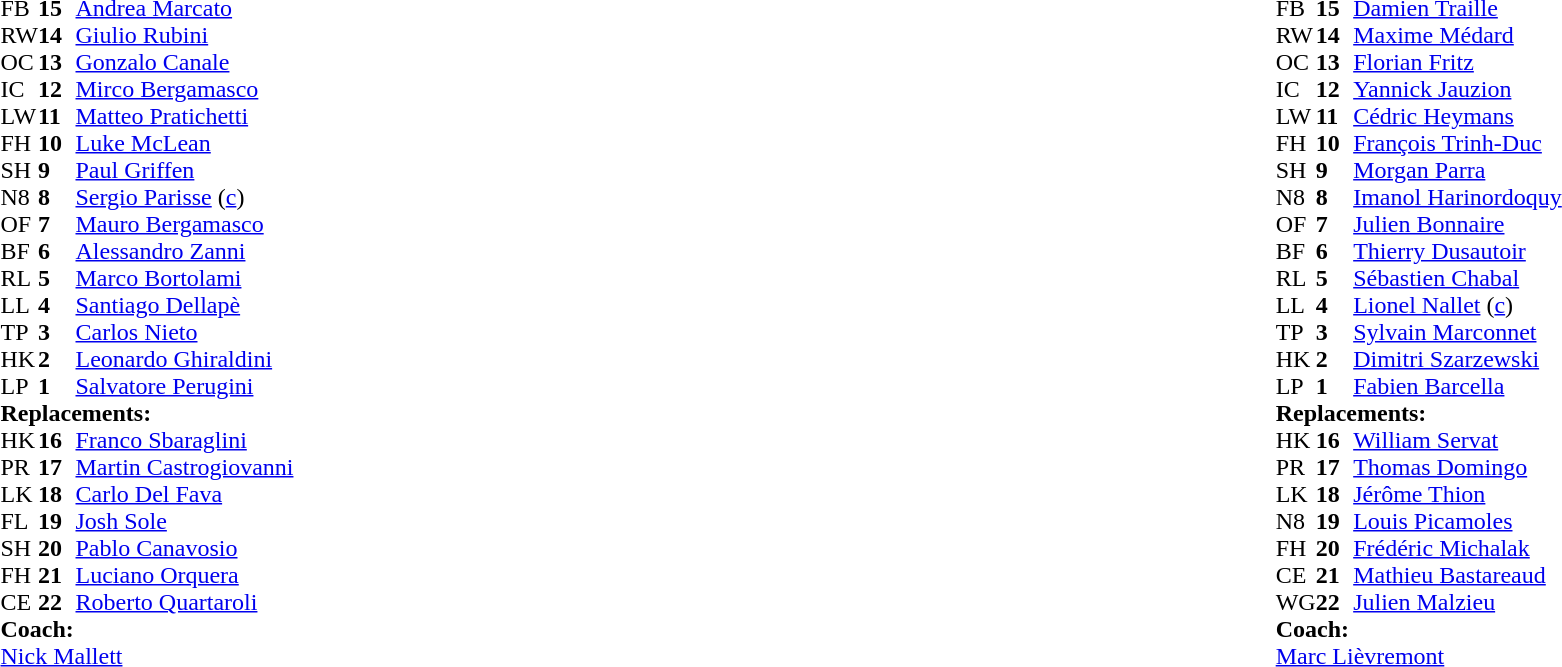<table width="100%">
<tr>
<td valign="top" width="50%"><br><table cellspacing="0" cellpadding="0">
<tr>
<th width="25"></th>
<th width="25"></th>
</tr>
<tr>
<td>FB</td>
<td><strong>15</strong></td>
<td><a href='#'>Andrea Marcato</a></td>
</tr>
<tr>
<td>RW</td>
<td><strong>14</strong></td>
<td><a href='#'>Giulio Rubini</a></td>
</tr>
<tr>
<td>OC</td>
<td><strong>13</strong></td>
<td><a href='#'>Gonzalo Canale</a></td>
</tr>
<tr>
<td>IC</td>
<td><strong>12</strong></td>
<td><a href='#'>Mirco Bergamasco</a></td>
</tr>
<tr>
<td>LW</td>
<td><strong>11</strong></td>
<td><a href='#'>Matteo Pratichetti</a></td>
<td></td>
<td></td>
</tr>
<tr>
<td>FH</td>
<td><strong>10</strong></td>
<td><a href='#'>Luke McLean</a></td>
<td></td>
<td></td>
</tr>
<tr>
<td>SH</td>
<td><strong>9</strong></td>
<td><a href='#'>Paul Griffen</a></td>
<td></td>
<td></td>
</tr>
<tr>
<td>N8</td>
<td><strong>8</strong></td>
<td><a href='#'>Sergio Parisse</a> (<a href='#'>c</a>)</td>
</tr>
<tr>
<td>OF</td>
<td><strong>7</strong></td>
<td><a href='#'>Mauro Bergamasco</a></td>
</tr>
<tr>
<td>BF</td>
<td><strong>6</strong></td>
<td><a href='#'>Alessandro Zanni</a></td>
</tr>
<tr>
<td>RL</td>
<td><strong>5</strong></td>
<td><a href='#'>Marco Bortolami</a></td>
<td></td>
<td></td>
</tr>
<tr>
<td>LL</td>
<td><strong>4</strong></td>
<td><a href='#'>Santiago Dellapè</a></td>
<td></td>
<td></td>
</tr>
<tr>
<td>TP</td>
<td><strong>3</strong></td>
<td><a href='#'>Carlos Nieto</a></td>
<td></td>
<td></td>
</tr>
<tr>
<td>HK</td>
<td><strong>2</strong></td>
<td><a href='#'>Leonardo Ghiraldini</a></td>
</tr>
<tr>
<td>LP</td>
<td><strong>1</strong></td>
<td><a href='#'>Salvatore Perugini</a></td>
</tr>
<tr>
<td colspan="3"><strong>Replacements:</strong></td>
</tr>
<tr>
<td>HK</td>
<td><strong>16</strong></td>
<td><a href='#'>Franco Sbaraglini</a></td>
</tr>
<tr>
<td>PR</td>
<td><strong>17</strong></td>
<td><a href='#'>Martin Castrogiovanni</a></td>
<td></td>
<td></td>
</tr>
<tr>
<td>LK</td>
<td><strong>18</strong></td>
<td><a href='#'>Carlo Del Fava</a></td>
<td></td>
<td></td>
</tr>
<tr>
<td>FL</td>
<td><strong>19</strong></td>
<td><a href='#'>Josh Sole</a></td>
<td></td>
<td></td>
</tr>
<tr>
<td>SH</td>
<td><strong>20</strong></td>
<td><a href='#'>Pablo Canavosio</a></td>
<td></td>
<td></td>
</tr>
<tr>
<td>FH</td>
<td><strong>21</strong></td>
<td><a href='#'>Luciano Orquera</a></td>
<td></td>
<td></td>
</tr>
<tr>
<td>CE</td>
<td><strong>22</strong></td>
<td><a href='#'>Roberto Quartaroli</a></td>
<td></td>
<td></td>
</tr>
<tr>
<td colspan="3"><strong>Coach:</strong></td>
</tr>
<tr>
<td colspan="3"><a href='#'>Nick Mallett</a></td>
</tr>
</table>
</td>
<td style="vertical-align:top"></td>
<td style="vertical-align:top" width="50%"><br><table cellspacing="0" cellpadding="0" align="center">
<tr>
<th width="25"></th>
<th width="25"></th>
</tr>
<tr>
<td>FB</td>
<td><strong>15</strong></td>
<td><a href='#'>Damien Traille</a></td>
</tr>
<tr>
<td>RW</td>
<td><strong>14</strong></td>
<td><a href='#'>Maxime Médard</a></td>
</tr>
<tr>
<td>OC</td>
<td><strong>13</strong></td>
<td><a href='#'>Florian Fritz</a></td>
<td></td>
<td></td>
</tr>
<tr>
<td>IC</td>
<td><strong>12</strong></td>
<td><a href='#'>Yannick Jauzion</a></td>
</tr>
<tr>
<td>LW</td>
<td><strong>11</strong></td>
<td><a href='#'>Cédric Heymans</a></td>
<td></td>
<td></td>
</tr>
<tr>
<td>FH</td>
<td><strong>10</strong></td>
<td><a href='#'>François Trinh-Duc</a></td>
</tr>
<tr>
<td>SH</td>
<td><strong>9</strong></td>
<td><a href='#'>Morgan Parra</a></td>
<td></td>
<td></td>
</tr>
<tr>
<td>N8</td>
<td><strong>8</strong></td>
<td><a href='#'>Imanol Harinordoquy</a></td>
<td></td>
<td></td>
</tr>
<tr>
<td>OF</td>
<td><strong>7</strong></td>
<td><a href='#'>Julien Bonnaire</a></td>
</tr>
<tr>
<td>BF</td>
<td><strong>6</strong></td>
<td><a href='#'>Thierry Dusautoir</a></td>
</tr>
<tr>
<td>RL</td>
<td><strong>5</strong></td>
<td><a href='#'>Sébastien Chabal</a></td>
</tr>
<tr>
<td>LL</td>
<td><strong>4</strong></td>
<td><a href='#'>Lionel Nallet</a> (<a href='#'>c</a>)</td>
<td></td>
<td></td>
</tr>
<tr>
<td>TP</td>
<td><strong>3</strong></td>
<td><a href='#'>Sylvain Marconnet</a></td>
<td></td>
<td></td>
</tr>
<tr>
<td>HK</td>
<td><strong>2</strong></td>
<td><a href='#'>Dimitri Szarzewski</a></td>
<td></td>
<td></td>
</tr>
<tr>
<td>LP</td>
<td><strong>1</strong></td>
<td><a href='#'>Fabien Barcella</a></td>
</tr>
<tr>
<td colspan="3"><strong>Replacements:</strong></td>
</tr>
<tr>
<td>HK</td>
<td><strong>16</strong></td>
<td><a href='#'>William Servat</a></td>
<td></td>
<td></td>
</tr>
<tr>
<td>PR</td>
<td><strong>17</strong></td>
<td><a href='#'>Thomas Domingo</a></td>
<td></td>
<td></td>
</tr>
<tr>
<td>LK</td>
<td><strong>18</strong></td>
<td><a href='#'>Jérôme Thion</a></td>
<td></td>
<td></td>
</tr>
<tr>
<td>N8</td>
<td><strong>19</strong></td>
<td><a href='#'>Louis Picamoles</a></td>
<td></td>
<td></td>
</tr>
<tr>
<td>FH</td>
<td><strong>20</strong></td>
<td><a href='#'>Frédéric Michalak</a></td>
<td></td>
<td></td>
</tr>
<tr>
<td>CE</td>
<td><strong>21</strong></td>
<td><a href='#'>Mathieu Bastareaud</a></td>
<td></td>
<td></td>
</tr>
<tr>
<td>WG</td>
<td><strong>22</strong></td>
<td><a href='#'>Julien Malzieu</a></td>
<td></td>
<td></td>
</tr>
<tr>
<td colspan="3"><strong>Coach:</strong></td>
</tr>
<tr>
<td colspan="3"><a href='#'>Marc Lièvremont</a></td>
</tr>
</table>
</td>
</tr>
</table>
